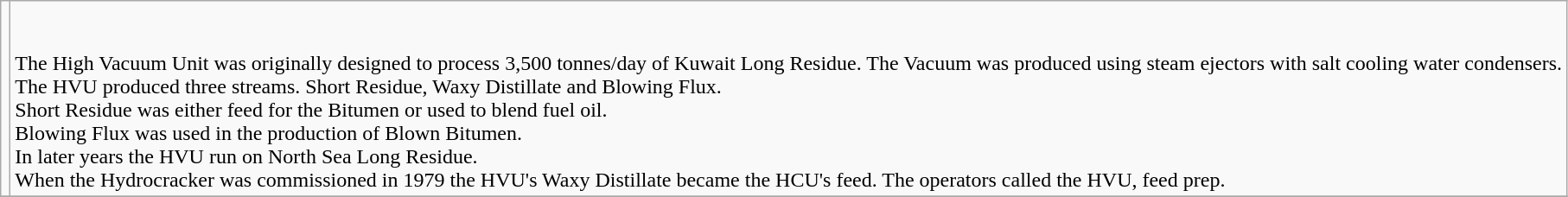<table class="wikitable" border="1">
<tr>
<td></td>
<td><br><br>The High Vacuum Unit was originally designed to process
3,500 tonnes/day of Kuwait Long Residue.
The Vacuum was produced using steam ejectors with salt cooling water condensers.<br>The HVU produced three streams. Short Residue, Waxy Distillate and Blowing Flux.<br>Short Residue was either feed for the Bitumen or used to blend fuel oil.<br>Blowing Flux was used in the production of Blown Bitumen.<br>In later years the HVU run on North Sea Long Residue.<br>When the Hydrocracker was commissioned in 1979 the HVU's Waxy Distillate became the HCU's feed.
The operators called the HVU, feed prep.</td>
</tr>
<tr>
</tr>
</table>
